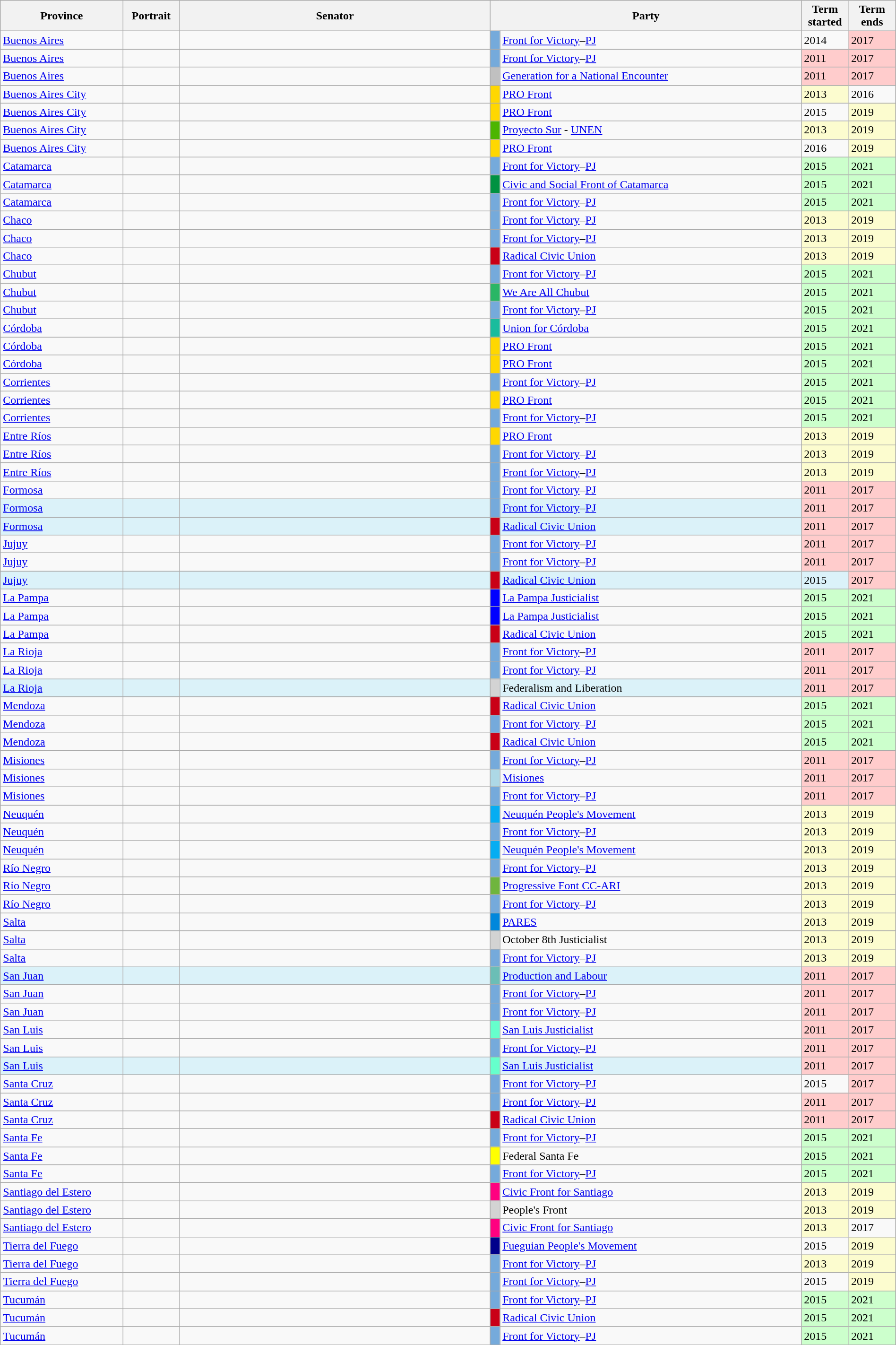<table class="sortable wikitable" width=100%>
<tr>
<th width="13%">Province</th>
<th width="6%">Portrait</th>
<th width="33%">Senator</th>
<th width="33%" colspan=2>Party</th>
<th width="5%">Term started</th>
<th width="5%">Term ends</th>
</tr>
<tr>
<td><a href='#'>Buenos Aires</a></td>
<td></td>
<td></td>
<td bgcolor=#75AADB width=1%></td>
<td><a href='#'>Front for Victory</a>–<a href='#'>PJ</a></td>
<td>2014</td>
<td bgcolor=#fcc>2017</td>
</tr>
<tr>
<td><a href='#'>Buenos Aires</a></td>
<td></td>
<td></td>
<td bgcolor=#75AADB></td>
<td><a href='#'>Front for Victory</a>–<a href='#'>PJ</a></td>
<td bgcolor=#fcc>2011</td>
<td bgcolor=#fcc>2017</td>
</tr>
<tr>
<td><a href='#'>Buenos Aires</a></td>
<td></td>
<td></td>
<td bgcolor=#C0C0C0></td>
<td><a href='#'>Generation for a National Encounter</a></td>
<td bgcolor=#fcc>2011</td>
<td bgcolor=#fcc>2017</td>
</tr>
<tr>
<td><a href='#'>Buenos Aires City</a></td>
<td></td>
<td></td>
<td bgcolor=#FFD700></td>
<td><a href='#'>PRO Front</a></td>
<td bgcolor=#fcfccf>2013</td>
<td>2016</td>
</tr>
<tr>
<td><a href='#'>Buenos Aires City</a></td>
<td></td>
<td></td>
<td bgcolor=#FFD700></td>
<td><a href='#'>PRO Front</a></td>
<td>2015</td>
<td bgcolor=#fcfccf>2019</td>
</tr>
<tr>
<td><a href='#'>Buenos Aires City</a></td>
<td></td>
<td></td>
<td bgcolor=#4cb500></td>
<td><a href='#'>Proyecto Sur</a> - <a href='#'>UNEN</a></td>
<td bgcolor=#fcfccf>2013</td>
<td bgcolor=#fcfccf>2019</td>
</tr>
<tr>
<td><a href='#'>Buenos Aires City</a></td>
<td></td>
<td></td>
<td bgcolor=#FFD700></td>
<td><a href='#'>PRO Front</a></td>
<td>2016</td>
<td bgcolor=#fcfccf>2019</td>
</tr>
<tr>
<td><a href='#'>Catamarca</a></td>
<td></td>
<td></td>
<td bgcolor=#75AADB></td>
<td><a href='#'>Front for Victory</a>–<a href='#'>PJ</a></td>
<td bgcolor=#cfc>2015</td>
<td bgcolor=#cfc>2021</td>
</tr>
<tr>
<td><a href='#'>Catamarca</a></td>
<td></td>
<td></td>
<td bgcolor=#009241></td>
<td><a href='#'>Civic and Social Front of Catamarca</a></td>
<td bgcolor=#cfc>2015</td>
<td bgcolor=#cfc>2021</td>
</tr>
<tr>
<td><a href='#'>Catamarca</a></td>
<td></td>
<td></td>
<td bgcolor=#75AADB></td>
<td><a href='#'>Front for Victory</a>–<a href='#'>PJ</a></td>
<td bgcolor=#cfc>2015</td>
<td bgcolor=#cfc>2021</td>
</tr>
<tr>
<td><a href='#'>Chaco</a></td>
<td></td>
<td></td>
<td bgcolor=#75AADB></td>
<td><a href='#'>Front for Victory</a>–<a href='#'>PJ</a></td>
<td bgcolor=#fcfccf>2013</td>
<td bgcolor=#fcfccf>2019</td>
</tr>
<tr>
<td><a href='#'>Chaco</a></td>
<td></td>
<td></td>
<td bgcolor=#75AADB></td>
<td><a href='#'>Front for Victory</a>–<a href='#'>PJ</a></td>
<td bgcolor=#fcfccf>2013</td>
<td bgcolor=#fcfccf>2019</td>
</tr>
<tr>
<td><a href='#'>Chaco</a></td>
<td></td>
<td></td>
<td bgcolor=#C90016></td>
<td><a href='#'>Radical Civic Union</a></td>
<td bgcolor=#fcfccf>2013</td>
<td bgcolor=#fcfccf>2019</td>
</tr>
<tr>
<td><a href='#'>Chubut</a></td>
<td></td>
<td></td>
<td bgcolor=#75AADB></td>
<td><a href='#'>Front for Victory</a>–<a href='#'>PJ</a></td>
<td bgcolor=#cfc>2015</td>
<td bgcolor=#cfc>2021</td>
</tr>
<tr>
<td><a href='#'>Chubut</a></td>
<td></td>
<td></td>
<td bgcolor=#2ab665></td>
<td><a href='#'>We Are All Chubut</a></td>
<td bgcolor=#cfc>2015</td>
<td bgcolor=#cfc>2021</td>
</tr>
<tr>
<td><a href='#'>Chubut</a></td>
<td></td>
<td></td>
<td bgcolor=#75AADB></td>
<td><a href='#'>Front for Victory</a>–<a href='#'>PJ</a></td>
<td bgcolor=#cfc>2015</td>
<td bgcolor=#cfc>2021</td>
</tr>
<tr>
<td><a href='#'>Córdoba</a></td>
<td></td>
<td></td>
<td bgcolor=#19BC9D></td>
<td><a href='#'>Union for Córdoba</a></td>
<td bgcolor=#cfc>2015</td>
<td bgcolor=#cfc>2021</td>
</tr>
<tr>
<td><a href='#'>Córdoba</a></td>
<td></td>
<td></td>
<td bgcolor=#FFD700></td>
<td><a href='#'>PRO Front</a></td>
<td bgcolor=#cfc>2015</td>
<td bgcolor=#cfc>2021</td>
</tr>
<tr>
<td><a href='#'>Córdoba</a></td>
<td></td>
<td></td>
<td bgcolor=#FFD700></td>
<td><a href='#'>PRO Front</a></td>
<td bgcolor=#cfc>2015</td>
<td bgcolor=#cfc>2021</td>
</tr>
<tr>
<td><a href='#'>Corrientes</a></td>
<td></td>
<td></td>
<td bgcolor=#75AADB></td>
<td><a href='#'>Front for Victory</a>–<a href='#'>PJ</a></td>
<td bgcolor=#cfc>2015</td>
<td bgcolor=#cfc>2021</td>
</tr>
<tr>
<td><a href='#'>Corrientes</a></td>
<td></td>
<td></td>
<td bgcolor=#FFD700></td>
<td><a href='#'>PRO Front</a></td>
<td bgcolor=#cfc>2015</td>
<td bgcolor=#cfc>2021</td>
</tr>
<tr>
<td><a href='#'>Corrientes</a></td>
<td></td>
<td></td>
<td bgcolor=#75AADB></td>
<td><a href='#'>Front for Victory</a>–<a href='#'>PJ</a></td>
<td bgcolor=#cfc>2015</td>
<td bgcolor=#cfc>2021</td>
</tr>
<tr>
<td><a href='#'>Entre Ríos</a></td>
<td></td>
<td></td>
<td bgcolor=#FFD700></td>
<td><a href='#'>PRO Front</a></td>
<td bgcolor=#fcfccf>2013</td>
<td bgcolor=#fcfccf>2019</td>
</tr>
<tr>
<td><a href='#'>Entre Ríos</a></td>
<td></td>
<td></td>
<td bgcolor=#75AADB></td>
<td><a href='#'>Front for Victory</a>–<a href='#'>PJ</a></td>
<td bgcolor=#fcfccf>2013</td>
<td bgcolor=#fcfccf>2019</td>
</tr>
<tr>
<td><a href='#'>Entre Ríos</a></td>
<td></td>
<td></td>
<td bgcolor=#75AADB></td>
<td><a href='#'>Front for Victory</a>–<a href='#'>PJ</a></td>
<td bgcolor=#fcfccf>2013</td>
<td bgcolor=#fcfccf>2019</td>
</tr>
<tr>
<td><a href='#'>Formosa</a></td>
<td></td>
<td></td>
<td bgcolor=#75AADB></td>
<td><a href='#'>Front for Victory</a>–<a href='#'>PJ</a></td>
<td bgcolor=#fcc>2011</td>
<td bgcolor=#fcc>2017</td>
</tr>
<tr bgcolor=#dbf2f9>
<td><a href='#'>Formosa</a></td>
<td></td>
<td></td>
<td bgcolor=#75AADB></td>
<td><a href='#'>Front for Victory</a>–<a href='#'>PJ</a></td>
<td bgcolor=#fcc>2011</td>
<td bgcolor=#fcc>2017</td>
</tr>
<tr bgcolor=#dbf2f9>
<td><a href='#'>Formosa</a></td>
<td></td>
<td></td>
<td bgcolor=#C90016></td>
<td><a href='#'>Radical Civic Union</a></td>
<td bgcolor=#fcc>2011</td>
<td bgcolor=#fcc>2017</td>
</tr>
<tr>
<td><a href='#'>Jujuy</a></td>
<td></td>
<td></td>
<td bgcolor=#75AADB></td>
<td><a href='#'>Front for Victory</a>–<a href='#'>PJ</a></td>
<td bgcolor=#fcc>2011</td>
<td bgcolor=#fcc>2017</td>
</tr>
<tr>
<td><a href='#'>Jujuy</a></td>
<td></td>
<td></td>
<td bgcolor=#75AADB></td>
<td><a href='#'>Front for Victory</a>–<a href='#'>PJ</a></td>
<td bgcolor=#fcc>2011</td>
<td bgcolor=#fcc>2017</td>
</tr>
<tr bgcolor=#dbf2f9>
<td><a href='#'>Jujuy</a></td>
<td></td>
<td></td>
<td bgcolor=#C90016></td>
<td><a href='#'>Radical Civic Union</a></td>
<td>2015</td>
<td bgcolor=#fcc>2017</td>
</tr>
<tr>
<td><a href='#'>La Pampa</a></td>
<td></td>
<td></td>
<td bgcolor=blue></td>
<td><a href='#'>La Pampa Justicialist</a></td>
<td bgcolor=#cfc>2015</td>
<td bgcolor=#cfc>2021</td>
</tr>
<tr>
<td><a href='#'>La Pampa</a></td>
<td></td>
<td></td>
<td bgcolor=blue></td>
<td><a href='#'>La Pampa Justicialist</a></td>
<td bgcolor=#cfc>2015</td>
<td bgcolor=#cfc>2021</td>
</tr>
<tr>
<td><a href='#'>La Pampa</a></td>
<td></td>
<td></td>
<td bgcolor=#C90016></td>
<td><a href='#'>Radical Civic Union</a></td>
<td bgcolor=#cfc>2015</td>
<td bgcolor=#cfc>2021</td>
</tr>
<tr>
<td><a href='#'>La Rioja</a></td>
<td></td>
<td></td>
<td bgcolor=#75AADB></td>
<td><a href='#'>Front for Victory</a>–<a href='#'>PJ</a></td>
<td bgcolor=#fcc>2011</td>
<td bgcolor=#fcc>2017</td>
</tr>
<tr>
<td><a href='#'>La Rioja</a></td>
<td></td>
<td></td>
<td bgcolor=#75AADB></td>
<td><a href='#'>Front for Victory</a>–<a href='#'>PJ</a></td>
<td bgcolor=#fcc>2011</td>
<td bgcolor=#fcc>2017</td>
</tr>
<tr bgcolor=#dbf2f9>
<td><a href='#'>La Rioja</a></td>
<td></td>
<td></td>
<td bgcolor=lightgray></td>
<td>Federalism and Liberation</td>
<td bgcolor=#fcc>2011</td>
<td bgcolor=#fcc>2017</td>
</tr>
<tr>
<td><a href='#'>Mendoza</a></td>
<td></td>
<td></td>
<td bgcolor=#C90016></td>
<td><a href='#'>Radical Civic Union</a></td>
<td bgcolor=#cfc>2015</td>
<td bgcolor=#cfc>2021</td>
</tr>
<tr>
<td><a href='#'>Mendoza</a></td>
<td></td>
<td></td>
<td bgcolor=#75AADB></td>
<td><a href='#'>Front for Victory</a>–<a href='#'>PJ</a></td>
<td bgcolor=#cfc>2015</td>
<td bgcolor=#cfc>2021</td>
</tr>
<tr>
<td><a href='#'>Mendoza</a></td>
<td></td>
<td></td>
<td bgcolor=#C90016></td>
<td><a href='#'>Radical Civic Union</a></td>
<td bgcolor=#cfc>2015</td>
<td bgcolor=#cfc>2021</td>
</tr>
<tr>
<td><a href='#'>Misiones</a></td>
<td></td>
<td></td>
<td bgcolor=#75AADB></td>
<td><a href='#'>Front for Victory</a>–<a href='#'>PJ</a></td>
<td bgcolor=#fcc>2011</td>
<td bgcolor=#fcc>2017</td>
</tr>
<tr>
<td><a href='#'>Misiones</a></td>
<td></td>
<td></td>
<td bgcolor=#ADD8E6></td>
<td><a href='#'>Misiones</a></td>
<td bgcolor=#fcc>2011</td>
<td bgcolor=#fcc>2017</td>
</tr>
<tr>
<td><a href='#'>Misiones</a></td>
<td></td>
<td></td>
<td bgcolor=#75AADB></td>
<td><a href='#'>Front for Victory</a>–<a href='#'>PJ</a></td>
<td bgcolor=#fcc>2011</td>
<td bgcolor=#fcc>2017</td>
</tr>
<tr>
<td><a href='#'>Neuquén</a></td>
<td></td>
<td></td>
<td bgcolor=#06ADF2></td>
<td><a href='#'>Neuquén People's Movement</a></td>
<td bgcolor=#fcfccf>2013</td>
<td bgcolor=#fcfccf>2019</td>
</tr>
<tr>
<td><a href='#'>Neuquén</a></td>
<td></td>
<td></td>
<td bgcolor=#75AADB></td>
<td><a href='#'>Front for Victory</a>–<a href='#'>PJ</a></td>
<td bgcolor=#fcfccf>2013</td>
<td bgcolor=#fcfccf>2019</td>
</tr>
<tr>
<td><a href='#'>Neuquén</a></td>
<td></td>
<td></td>
<td bgcolor=#06ADF2></td>
<td><a href='#'>Neuquén People's Movement</a></td>
<td bgcolor=#fcfccf>2013</td>
<td bgcolor=#fcfccf>2019</td>
</tr>
<tr>
<td><a href='#'>Río Negro</a></td>
<td></td>
<td></td>
<td bgcolor=#75AADB></td>
<td><a href='#'>Front for Victory</a>–<a href='#'>PJ</a></td>
<td bgcolor=#fcfccf>2013</td>
<td bgcolor=#fcfccf>2019</td>
</tr>
<tr>
<td><a href='#'>Río Negro</a></td>
<td></td>
<td></td>
<td bgcolor=#6fb53e></td>
<td><a href='#'>Progressive Font CC-ARI</a></td>
<td bgcolor=#fcfccf>2013</td>
<td bgcolor=#fcfccf>2019</td>
</tr>
<tr>
<td><a href='#'>Río Negro</a></td>
<td></td>
<td></td>
<td bgcolor=#75AADB></td>
<td><a href='#'>Front for Victory</a>–<a href='#'>PJ</a></td>
<td bgcolor=#fcfccf>2013</td>
<td bgcolor=#fcfccf>2019</td>
</tr>
<tr>
<td><a href='#'>Salta</a></td>
<td></td>
<td></td>
<td bgcolor=#0087DC></td>
<td><a href='#'>PARES</a></td>
<td bgcolor=#fcfccf>2013</td>
<td bgcolor=#fcfccf>2019</td>
</tr>
<tr>
<td><a href='#'>Salta</a></td>
<td></td>
<td></td>
<td bgcolor=lightgray></td>
<td>October 8th Justicialist</td>
<td bgcolor=#fcfccf>2013</td>
<td bgcolor=#fcfccf>2019</td>
</tr>
<tr>
<td><a href='#'>Salta</a></td>
<td></td>
<td></td>
<td bgcolor=#75AADB></td>
<td><a href='#'>Front for Victory</a>–<a href='#'>PJ</a></td>
<td bgcolor=#fcfccf>2013</td>
<td bgcolor=#fcfccf>2019</td>
</tr>
<tr bgcolor=#dbf2f9>
<td><a href='#'>San Juan</a></td>
<td></td>
<td></td>
<td bgcolor=#6bbeb6></td>
<td><a href='#'>Production and Labour</a></td>
<td bgcolor=#fcc>2011</td>
<td bgcolor=#fcc>2017</td>
</tr>
<tr>
<td><a href='#'>San Juan</a></td>
<td></td>
<td></td>
<td bgcolor=#75AADB></td>
<td><a href='#'>Front for Victory</a>–<a href='#'>PJ</a></td>
<td bgcolor=#fcc>2011</td>
<td bgcolor=#fcc>2017</td>
</tr>
<tr>
<td><a href='#'>San Juan</a></td>
<td></td>
<td></td>
<td bgcolor=#75AADB></td>
<td><a href='#'>Front for Victory</a>–<a href='#'>PJ</a></td>
<td bgcolor=#fcc>2011</td>
<td bgcolor=#fcc>2017</td>
</tr>
<tr>
<td><a href='#'>San Luis</a></td>
<td></td>
<td></td>
<td bgcolor=#66FFCC></td>
<td><a href='#'>San Luis Justicialist</a></td>
<td bgcolor=#fcc>2011</td>
<td bgcolor=#fcc>2017</td>
</tr>
<tr>
<td><a href='#'>San Luis</a></td>
<td></td>
<td></td>
<td bgcolor=#75AADB></td>
<td><a href='#'>Front for Victory</a>–<a href='#'>PJ</a></td>
<td bgcolor=#fcc>2011</td>
<td bgcolor=#fcc>2017</td>
</tr>
<tr bgcolor=#dbf2f9>
<td><a href='#'>San Luis</a></td>
<td></td>
<td></td>
<td bgcolor=#66FFCC></td>
<td><a href='#'>San Luis Justicialist</a></td>
<td bgcolor=#fcc>2011</td>
<td bgcolor=#fcc>2017</td>
</tr>
<tr>
<td><a href='#'>Santa Cruz</a></td>
<td></td>
<td></td>
<td bgcolor=#75AADB></td>
<td><a href='#'>Front for Victory</a>–<a href='#'>PJ</a></td>
<td>2015</td>
<td bgcolor=#fcc>2017</td>
</tr>
<tr>
<td><a href='#'>Santa Cruz</a></td>
<td></td>
<td></td>
<td bgcolor=#75AADB></td>
<td><a href='#'>Front for Victory</a>–<a href='#'>PJ</a></td>
<td bgcolor=#fcc>2011</td>
<td bgcolor=#fcc>2017</td>
</tr>
<tr>
<td><a href='#'>Santa Cruz</a></td>
<td></td>
<td></td>
<td bgcolor=#C90016></td>
<td><a href='#'>Radical Civic Union</a></td>
<td bgcolor=#fcc>2011</td>
<td bgcolor=#fcc>2017</td>
</tr>
<tr>
<td><a href='#'>Santa Fe</a></td>
<td></td>
<td></td>
<td bgcolor=#75AADB></td>
<td><a href='#'>Front for Victory</a>–<a href='#'>PJ</a></td>
<td bgcolor=#cfc>2015</td>
<td bgcolor=#cfc>2021</td>
</tr>
<tr>
<td><a href='#'>Santa Fe</a></td>
<td></td>
<td></td>
<td bgcolor=yellow></td>
<td>Federal Santa Fe</td>
<td bgcolor=#cfc>2015</td>
<td bgcolor=#cfc>2021</td>
</tr>
<tr>
<td><a href='#'>Santa Fe</a></td>
<td></td>
<td></td>
<td bgcolor=#75AADB></td>
<td><a href='#'>Front for Victory</a>–<a href='#'>PJ</a></td>
<td bgcolor=#cfc>2015</td>
<td bgcolor=#cfc>2021</td>
</tr>
<tr>
<td><a href='#'>Santiago del Estero</a></td>
<td></td>
<td></td>
<td bgcolor=#FF0080></td>
<td><a href='#'>Civic Front for Santiago</a></td>
<td bgcolor=#fcfccf>2013</td>
<td bgcolor=#fcfccf>2019</td>
</tr>
<tr>
<td><a href='#'>Santiago del Estero</a></td>
<td></td>
<td></td>
<td bgcolor=lightgray></td>
<td>People's Front</td>
<td bgcolor=#fcfccf>2013</td>
<td bgcolor=#fcfccf>2019</td>
</tr>
<tr>
<td><a href='#'>Santiago del Estero</a></td>
<td></td>
<td></td>
<td bgcolor=#FF0080></td>
<td><a href='#'>Civic Front for Santiago</a></td>
<td bgcolor=#fcfccf>2013</td>
<td>2017</td>
</tr>
<tr>
<td><a href='#'>Tierra del Fuego</a></td>
<td></td>
<td></td>
<td bgcolor=#00008B></td>
<td><a href='#'>Fueguian People's Movement</a></td>
<td>2015</td>
<td bgcolor=#fcfccf>2019</td>
</tr>
<tr>
<td><a href='#'>Tierra del Fuego</a></td>
<td></td>
<td></td>
<td bgcolor=#75AADB></td>
<td><a href='#'>Front for Victory</a>–<a href='#'>PJ</a></td>
<td bgcolor=#fcfccf>2013</td>
<td bgcolor=#fcfccf>2019</td>
</tr>
<tr>
<td><a href='#'>Tierra del Fuego</a></td>
<td></td>
<td></td>
<td bgcolor=#75AADB></td>
<td><a href='#'>Front for Victory</a>–<a href='#'>PJ</a></td>
<td>2015</td>
<td bgcolor=#fcfccf>2019</td>
</tr>
<tr>
<td><a href='#'>Tucumán</a></td>
<td></td>
<td></td>
<td bgcolor=#75AADB></td>
<td><a href='#'>Front for Victory</a>–<a href='#'>PJ</a></td>
<td bgcolor=#cfc>2015</td>
<td bgcolor=#cfc>2021</td>
</tr>
<tr>
<td><a href='#'>Tucumán</a></td>
<td></td>
<td></td>
<td bgcolor=#C90016></td>
<td><a href='#'>Radical Civic Union</a></td>
<td bgcolor=#cfc>2015</td>
<td bgcolor=#cfc>2021</td>
</tr>
<tr>
<td><a href='#'>Tucumán</a></td>
<td></td>
<td></td>
<td bgcolor=#75AADB></td>
<td><a href='#'>Front for Victory</a>–<a href='#'>PJ</a></td>
<td bgcolor=#cfc>2015</td>
<td bgcolor=#cfc>2021</td>
</tr>
</table>
